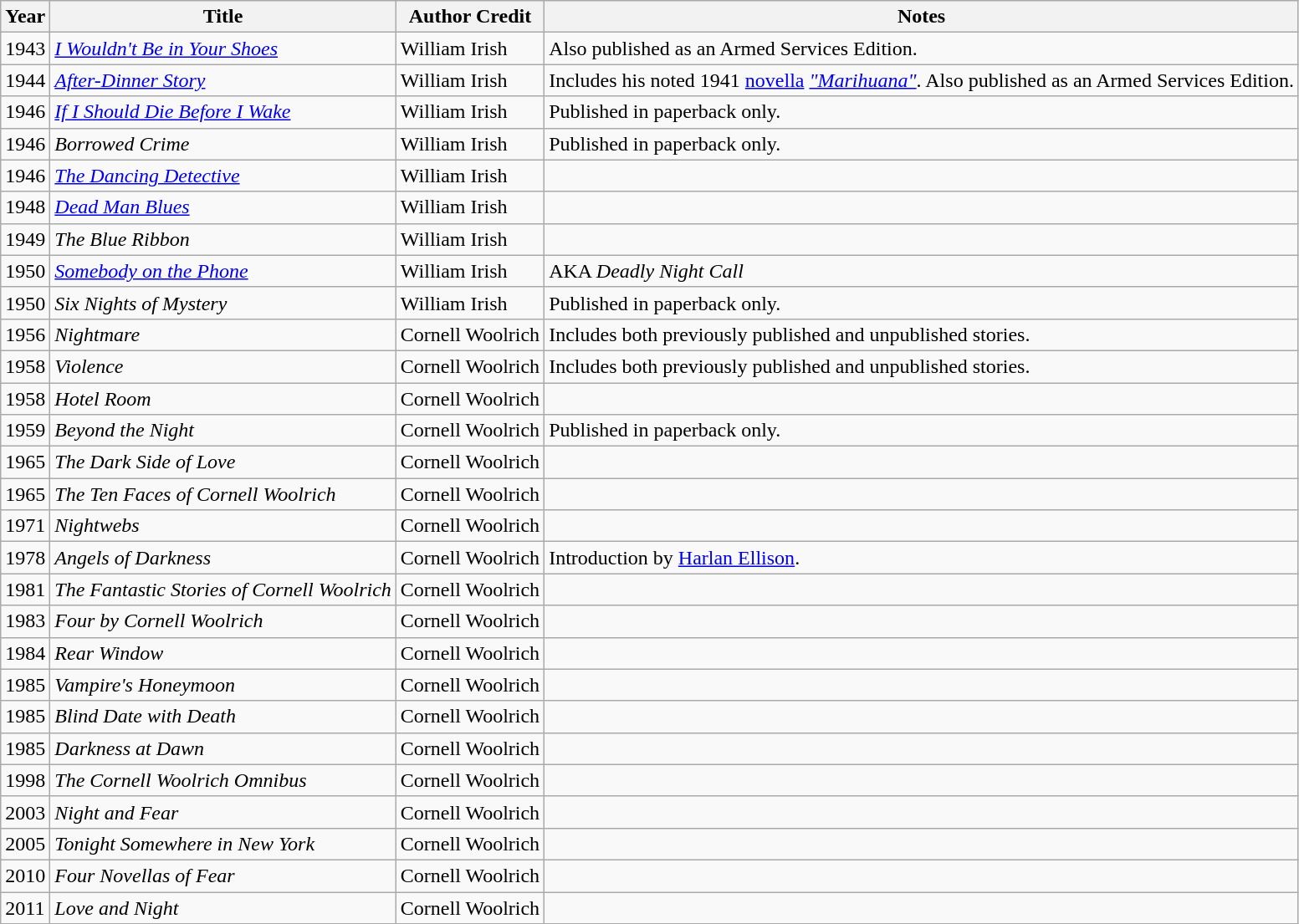<table class="wikitable sortable">
<tr>
<th>Year</th>
<th>Title</th>
<th>Author Credit</th>
<th>Notes</th>
</tr>
<tr>
<td>1943</td>
<td><em><a href='#'>I Wouldn't Be in Your Shoes</a></em></td>
<td>William Irish</td>
<td>Also published as an Armed Services Edition.</td>
</tr>
<tr>
<td>1944</td>
<td><em><a href='#'>After-Dinner Story</a></em></td>
<td>William Irish</td>
<td>Includes his noted 1941 <a href='#'>novella</a> <em><a href='#'>"Marihuana"</a></em>. Also published as an Armed Services Edition.</td>
</tr>
<tr>
<td>1946</td>
<td><em><a href='#'>If I Should Die Before I Wake</a></em></td>
<td>William Irish</td>
<td>Published in paperback only.</td>
</tr>
<tr>
<td>1946</td>
<td><em>Borrowed Crime</em></td>
<td>William Irish</td>
<td>Published in paperback only.</td>
</tr>
<tr>
<td>1946</td>
<td><em><a href='#'>The Dancing Detective</a></em></td>
<td>William Irish</td>
<td></td>
</tr>
<tr>
<td>1948</td>
<td><em><a href='#'>Dead Man Blues</a></em></td>
<td>William Irish</td>
<td></td>
</tr>
<tr>
<td>1949</td>
<td><em>The Blue Ribbon</em></td>
<td>William Irish</td>
<td></td>
</tr>
<tr>
<td>1950</td>
<td><em><a href='#'>Somebody on the Phone</a></em></td>
<td>William Irish</td>
<td>AKA <em>Deadly Night Call</em></td>
</tr>
<tr>
<td>1950</td>
<td><em>Six Nights of Mystery</em></td>
<td>William Irish</td>
<td>Published in paperback only.</td>
</tr>
<tr>
<td>1956</td>
<td><em>Nightmare</em></td>
<td>Cornell Woolrich</td>
<td>Includes both previously published and unpublished stories.</td>
</tr>
<tr>
<td>1958</td>
<td><em>Violence</em></td>
<td>Cornell Woolrich</td>
<td>Includes both previously published and unpublished stories.</td>
</tr>
<tr>
<td>1958</td>
<td><em>Hotel Room</em></td>
<td>Cornell Woolrich</td>
<td></td>
</tr>
<tr>
<td>1959</td>
<td><em>Beyond the Night</em></td>
<td>Cornell Woolrich</td>
<td>Published in paperback only.</td>
</tr>
<tr>
<td>1965</td>
<td><em>The Dark Side of Love</em></td>
<td>Cornell Woolrich</td>
<td></td>
</tr>
<tr>
<td>1965</td>
<td><em>The Ten Faces of Cornell Woolrich</em></td>
<td>Cornell Woolrich</td>
<td></td>
</tr>
<tr>
<td>1971</td>
<td><em>Nightwebs</em></td>
<td>Cornell Woolrich</td>
<td></td>
</tr>
<tr>
<td>1978</td>
<td><em>Angels of Darkness </em></td>
<td>Cornell Woolrich</td>
<td>Introduction by <a href='#'>Harlan Ellison</a>.</td>
</tr>
<tr>
<td>1981</td>
<td><em>The Fantastic Stories of Cornell Woolrich</em></td>
<td>Cornell Woolrich</td>
<td></td>
</tr>
<tr>
<td>1983</td>
<td><em>Four by Cornell Woolrich</em></td>
<td>Cornell Woolrich</td>
<td></td>
</tr>
<tr>
<td>1984</td>
<td><em>Rear Window</em></td>
<td>Cornell Woolrich</td>
<td></td>
</tr>
<tr>
<td>1985</td>
<td><em>Vampire's Honeymoon</em></td>
<td>Cornell Woolrich</td>
<td></td>
</tr>
<tr>
<td>1985</td>
<td><em>Blind Date with Death</em></td>
<td>Cornell Woolrich</td>
<td></td>
</tr>
<tr>
<td>1985</td>
<td><em>Darkness at Dawn</em></td>
<td>Cornell Woolrich</td>
<td></td>
</tr>
<tr>
<td>1998</td>
<td><em>The Cornell Woolrich Omnibus</em></td>
<td>Cornell Woolrich</td>
<td></td>
</tr>
<tr>
<td>2003</td>
<td><em>Night and Fear</em></td>
<td>Cornell Woolrich</td>
<td></td>
</tr>
<tr>
<td>2005</td>
<td><em>Tonight Somewhere in New York</em></td>
<td>Cornell Woolrich</td>
<td></td>
</tr>
<tr>
<td>2010</td>
<td><em>Four Novellas of Fear</em></td>
<td>Cornell Woolrich</td>
<td></td>
</tr>
<tr>
<td>2011</td>
<td><em>Love and Night</em></td>
<td>Cornell Woolrich</td>
<td></td>
</tr>
</table>
